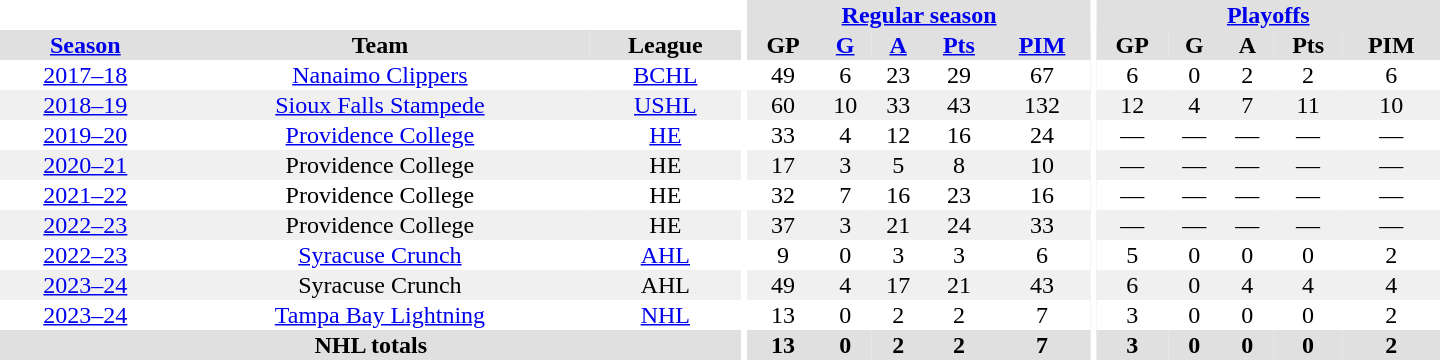<table border="0" cellpadding="1" cellspacing="0" style="text-align:center; width:60em">
<tr bgcolor="#e0e0e0">
<th colspan="3" bgcolor="#ffffff"></th>
<th rowspan="99" bgcolor="#ffffff"></th>
<th colspan="5"><a href='#'>Regular season</a></th>
<th rowspan="99" bgcolor="#ffffff"></th>
<th colspan="5"><a href='#'>Playoffs</a></th>
</tr>
<tr bgcolor="#e0e0e0">
<th><a href='#'>Season</a></th>
<th>Team</th>
<th>League</th>
<th>GP</th>
<th><a href='#'>G</a></th>
<th><a href='#'>A</a></th>
<th><a href='#'>Pts</a></th>
<th><a href='#'>PIM</a></th>
<th>GP</th>
<th>G</th>
<th>A</th>
<th>Pts</th>
<th>PIM</th>
</tr>
<tr>
<td><a href='#'>2017–18</a></td>
<td><a href='#'>Nanaimo Clippers</a></td>
<td><a href='#'>BCHL</a></td>
<td>49</td>
<td>6</td>
<td>23</td>
<td>29</td>
<td>67</td>
<td>6</td>
<td>0</td>
<td>2</td>
<td>2</td>
<td>6</td>
</tr>
<tr bgcolor="#f0f0f0">
<td><a href='#'>2018–19</a></td>
<td><a href='#'>Sioux Falls Stampede</a></td>
<td><a href='#'>USHL</a></td>
<td>60</td>
<td>10</td>
<td>33</td>
<td>43</td>
<td>132</td>
<td>12</td>
<td>4</td>
<td>7</td>
<td>11</td>
<td>10</td>
</tr>
<tr>
<td><a href='#'>2019–20</a></td>
<td><a href='#'>Providence College</a></td>
<td><a href='#'>HE</a></td>
<td>33</td>
<td>4</td>
<td>12</td>
<td>16</td>
<td>24</td>
<td>—</td>
<td>—</td>
<td>—</td>
<td>—</td>
<td>—</td>
</tr>
<tr bgcolor="#f0f0f0">
<td><a href='#'>2020–21</a></td>
<td>Providence College</td>
<td>HE</td>
<td>17</td>
<td>3</td>
<td>5</td>
<td>8</td>
<td>10</td>
<td>—</td>
<td>—</td>
<td>—</td>
<td>—</td>
<td>—</td>
</tr>
<tr>
<td><a href='#'>2021–22</a></td>
<td>Providence College</td>
<td>HE</td>
<td>32</td>
<td>7</td>
<td>16</td>
<td>23</td>
<td>16</td>
<td>—</td>
<td>—</td>
<td>—</td>
<td>—</td>
<td>—</td>
</tr>
<tr bgcolor="#f0f0f0">
<td><a href='#'>2022–23</a></td>
<td>Providence College</td>
<td>HE</td>
<td>37</td>
<td>3</td>
<td>21</td>
<td>24</td>
<td>33</td>
<td>—</td>
<td>—</td>
<td>—</td>
<td>—</td>
<td>—</td>
</tr>
<tr>
<td><a href='#'>2022–23</a></td>
<td><a href='#'>Syracuse Crunch</a></td>
<td><a href='#'>AHL</a></td>
<td>9</td>
<td>0</td>
<td>3</td>
<td>3</td>
<td>6</td>
<td>5</td>
<td>0</td>
<td>0</td>
<td>0</td>
<td>2</td>
</tr>
<tr bgcolor="#f0f0f0">
<td><a href='#'>2023–24</a></td>
<td>Syracuse Crunch</td>
<td>AHL</td>
<td>49</td>
<td>4</td>
<td>17</td>
<td>21</td>
<td>43</td>
<td>6</td>
<td>0</td>
<td>4</td>
<td>4</td>
<td>4</td>
</tr>
<tr>
<td><a href='#'>2023–24</a></td>
<td><a href='#'>Tampa Bay Lightning</a></td>
<td><a href='#'>NHL</a></td>
<td>13</td>
<td>0</td>
<td>2</td>
<td>2</td>
<td>7</td>
<td>3</td>
<td>0</td>
<td>0</td>
<td>0</td>
<td>2</td>
</tr>
<tr bgcolor="#e0e0e0">
<th colspan="3">NHL totals</th>
<th>13</th>
<th>0</th>
<th>2</th>
<th>2</th>
<th>7</th>
<th>3</th>
<th>0</th>
<th>0</th>
<th>0</th>
<th>2</th>
</tr>
</table>
